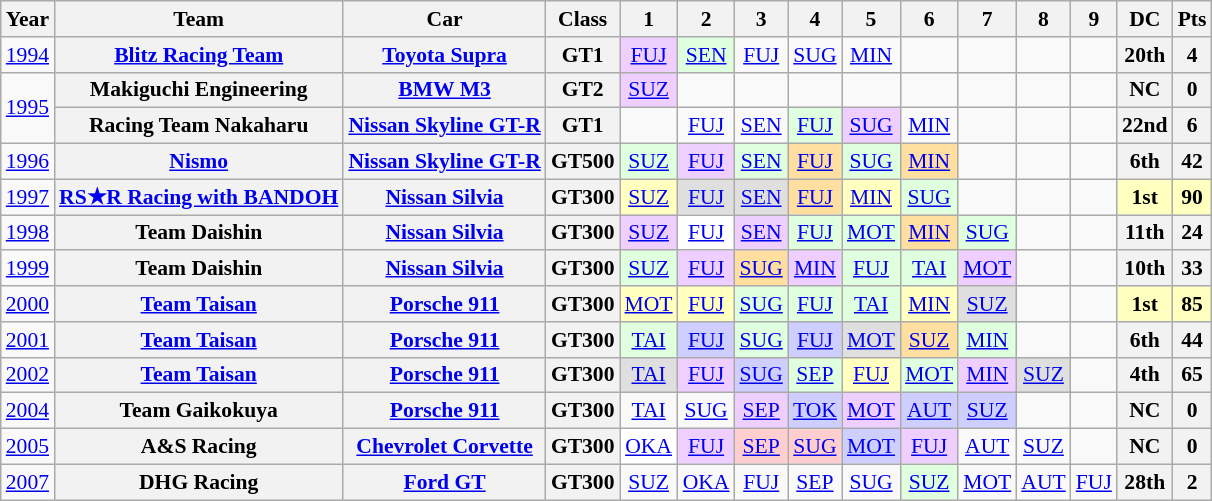<table class="wikitable" style="text-align:center; font-size:90%">
<tr>
<th>Year</th>
<th>Team</th>
<th>Car</th>
<th>Class</th>
<th>1</th>
<th>2</th>
<th>3</th>
<th>4</th>
<th>5</th>
<th>6</th>
<th>7</th>
<th>8</th>
<th>9</th>
<th>DC</th>
<th>Pts</th>
</tr>
<tr>
<td><a href='#'>1994</a></td>
<th><a href='#'>Blitz Racing Team</a></th>
<th><a href='#'>Toyota Supra</a></th>
<th>GT1</th>
<td style="background:#EFCFFF;"><a href='#'>FUJ</a><br></td>
<td style="background:#DFFFDF;"><a href='#'>SEN</a><br></td>
<td><a href='#'>FUJ</a></td>
<td><a href='#'>SUG</a></td>
<td><a href='#'>MIN</a></td>
<td></td>
<td></td>
<td></td>
<td></td>
<th>20th</th>
<th>4</th>
</tr>
<tr>
<td rowspan="2"><a href='#'>1995</a></td>
<th>Makiguchi Engineering</th>
<th><a href='#'>BMW M3</a></th>
<th>GT2</th>
<td style="background:#EFCFFF;"><a href='#'>SUZ</a><br></td>
<td></td>
<td></td>
<td></td>
<td></td>
<td></td>
<td></td>
<td></td>
<td></td>
<th>NC</th>
<th>0</th>
</tr>
<tr>
<th>Racing Team Nakaharu</th>
<th><a href='#'>Nissan Skyline GT-R</a></th>
<th>GT1</th>
<td></td>
<td><a href='#'>FUJ</a></td>
<td><a href='#'>SEN</a></td>
<td style="background:#DFFFDF;"><a href='#'>FUJ</a><br></td>
<td style="background:#EFCFFF;"><a href='#'>SUG</a><br></td>
<td><a href='#'>MIN</a></td>
<td></td>
<td></td>
<td></td>
<th>22nd</th>
<th>6</th>
</tr>
<tr>
<td><a href='#'>1996</a></td>
<th><a href='#'>Nismo</a></th>
<th><a href='#'>Nissan Skyline GT-R</a></th>
<th>GT500</th>
<td style="background:#DFFFDF;"><a href='#'>SUZ</a><br></td>
<td style="background:#EFCFFF;"><a href='#'>FUJ</a><br></td>
<td style="background:#DFFFDF;"><a href='#'>SEN</a><br></td>
<td style="background:#FFDF9F;"><a href='#'>FUJ</a><br></td>
<td style="background:#DFFFDF;"><a href='#'>SUG</a><br></td>
<td style="background:#FFDF9F;"><a href='#'>MIN</a><br></td>
<td></td>
<td></td>
<td></td>
<th>6th</th>
<th>42</th>
</tr>
<tr>
<td><a href='#'>1997</a></td>
<th><a href='#'>RS★R Racing with BANDOH</a></th>
<th><a href='#'>Nissan Silvia</a></th>
<th>GT300</th>
<td style="background:#FFFFBF;"><a href='#'>SUZ</a><br></td>
<td style="background:#DFDFDF;"><a href='#'>FUJ</a><br></td>
<td style="background:#DFDFDF;"><a href='#'>SEN</a><br></td>
<td style="background:#FFDF9F;"><a href='#'>FUJ</a><br></td>
<td style="background:#FFFFBF;"><a href='#'>MIN</a><br></td>
<td style="background:#DFFFDF;"><a href='#'>SUG</a><br></td>
<td></td>
<td></td>
<td></td>
<td style="background:#FFFFBF;"><strong>1st</strong></td>
<td style="background:#FFFFBF;"><strong>90</strong></td>
</tr>
<tr>
<td><a href='#'>1998</a></td>
<th>Team Daishin</th>
<th><a href='#'>Nissan Silvia</a></th>
<th>GT300</th>
<td style="background:#EFCFFF;"><a href='#'>SUZ</a><br></td>
<td style="background:#FFFFFF;"><a href='#'>FUJ</a><br></td>
<td style="background:#EFCFFF;"><a href='#'>SEN</a><br></td>
<td style="background:#DFFFDF;"><a href='#'>FUJ</a><br></td>
<td style="background:#DFFFDF;"><a href='#'>MOT</a><br></td>
<td style="background:#FFDF9F;"><a href='#'>MIN</a><br></td>
<td style="background:#DFFFDF;"><a href='#'>SUG</a><br></td>
<td></td>
<td></td>
<th>11th</th>
<th>24</th>
</tr>
<tr>
<td><a href='#'>1999</a></td>
<th>Team Daishin</th>
<th><a href='#'>Nissan Silvia</a></th>
<th>GT300</th>
<td style="background:#DFFFDF;"><a href='#'>SUZ</a><br></td>
<td style="background:#EFCFFF;"><a href='#'>FUJ</a><br></td>
<td style="background:#FFDF9F;"><a href='#'>SUG</a><br></td>
<td style="background:#EFCFFF;"><a href='#'>MIN</a><br></td>
<td style="background:#DFFFDF;"><a href='#'>FUJ</a><br></td>
<td style="background:#DFFFDF;"><a href='#'>TAI</a><br></td>
<td style="background:#EFCFFF;"><a href='#'>MOT</a><br></td>
<td></td>
<td></td>
<th>10th</th>
<th>33</th>
</tr>
<tr>
<td><a href='#'>2000</a></td>
<th><a href='#'>Team Taisan</a></th>
<th><a href='#'>Porsche 911</a></th>
<th>GT300</th>
<td style="background:#FFFFBF;"><a href='#'>MOT</a><br></td>
<td style="background:#FFFFBF;"><a href='#'>FUJ</a><br></td>
<td style="background:#DFFFDF;"><a href='#'>SUG</a><br></td>
<td style="background:#DFFFDF;"><a href='#'>FUJ</a><br></td>
<td style="background:#DFFFDF;"><a href='#'>TAI</a><br></td>
<td style="background:#FFFFBF;"><a href='#'>MIN</a><br></td>
<td style="background:#DFDFDF;"><a href='#'>SUZ</a><br></td>
<td></td>
<td></td>
<td style="background:#FFFFBF;"><strong>1st</strong></td>
<td style="background:#FFFFBF;"><strong>85</strong></td>
</tr>
<tr>
<td><a href='#'>2001</a></td>
<th><a href='#'>Team Taisan</a></th>
<th><a href='#'>Porsche 911</a></th>
<th>GT300</th>
<td style="background:#DFFFDF;"><a href='#'>TAI</a><br></td>
<td style="background:#CFCFFF;"><a href='#'>FUJ</a><br></td>
<td style="background:#DFFFDF;"><a href='#'>SUG</a><br></td>
<td style="background:#CFCFFF;"><a href='#'>FUJ</a><br></td>
<td style="background:#DFDFDF;"><a href='#'>MOT</a><br></td>
<td style="background:#FFDF9F;"><a href='#'>SUZ</a><br></td>
<td style="background:#DFFFDF;"><a href='#'>MIN</a><br></td>
<td></td>
<td></td>
<th>6th</th>
<th>44</th>
</tr>
<tr>
<td><a href='#'>2002</a></td>
<th><a href='#'>Team Taisan</a></th>
<th><a href='#'>Porsche 911</a></th>
<th>GT300</th>
<td style="background:#DFDFDF;"><a href='#'>TAI</a><br></td>
<td style="background:#EFCFFF;"><a href='#'>FUJ</a><br></td>
<td style="background:#CFCFFF;"><a href='#'>SUG</a><br></td>
<td style="background:#DFFFDF;"><a href='#'>SEP</a><br></td>
<td style="background:#FFFFBF;"><a href='#'>FUJ</a><br></td>
<td style="background:#DFFFDF;"><a href='#'>MOT</a><br></td>
<td style="background:#EFCFFF;"><a href='#'>MIN</a><br></td>
<td style="background:#DFDFDF;"><a href='#'>SUZ</a><br></td>
<td></td>
<th>4th</th>
<th>65</th>
</tr>
<tr>
<td><a href='#'>2004</a></td>
<th>Team Gaikokuya</th>
<th><a href='#'>Porsche 911</a></th>
<th>GT300</th>
<td><a href='#'>TAI</a></td>
<td><a href='#'>SUG</a></td>
<td style="background:#EFCFFF"><a href='#'>SEP</a><br></td>
<td style="background:#CFCFFF"><a href='#'>TOK</a><br></td>
<td style="background:#EFCFFF"><a href='#'>MOT</a><br></td>
<td style="background:#CFCFFF"><a href='#'>AUT</a><br></td>
<td style="background:#CFCFFF"><a href='#'>SUZ</a><br></td>
<td></td>
<td></td>
<th>NC</th>
<th>0</th>
</tr>
<tr>
<td><a href='#'>2005</a></td>
<th>A&S Racing</th>
<th><a href='#'>Chevrolet Corvette</a></th>
<th>GT300</th>
<td style="background:#FFFFFF"><a href='#'>OKA</a><br></td>
<td style="background:#EFCFFF"><a href='#'>FUJ</a><br></td>
<td style="background:#FFCFCF"><a href='#'>SEP</a><br></td>
<td style="background:#FFCFCF"><a href='#'>SUG</a><br></td>
<td style="background:#CFCFFF"><a href='#'>MOT</a><br></td>
<td style="background:#EFCFFF"><a href='#'>FUJ</a><br></td>
<td><a href='#'>AUT</a></td>
<td><a href='#'>SUZ</a></td>
<td></td>
<th>NC</th>
<th>0</th>
</tr>
<tr>
<td><a href='#'>2007</a></td>
<th>DHG Racing</th>
<th><a href='#'>Ford GT</a></th>
<th>GT300</th>
<td><a href='#'>SUZ</a></td>
<td><a href='#'>OKA</a></td>
<td><a href='#'>FUJ</a></td>
<td><a href='#'>SEP</a></td>
<td><a href='#'>SUG</a></td>
<td style="background:#DFFFDF"><a href='#'>SUZ</a><br></td>
<td><a href='#'>MOT</a></td>
<td><a href='#'>AUT</a></td>
<td><a href='#'>FUJ</a></td>
<th>28th</th>
<th>2</th>
</tr>
</table>
